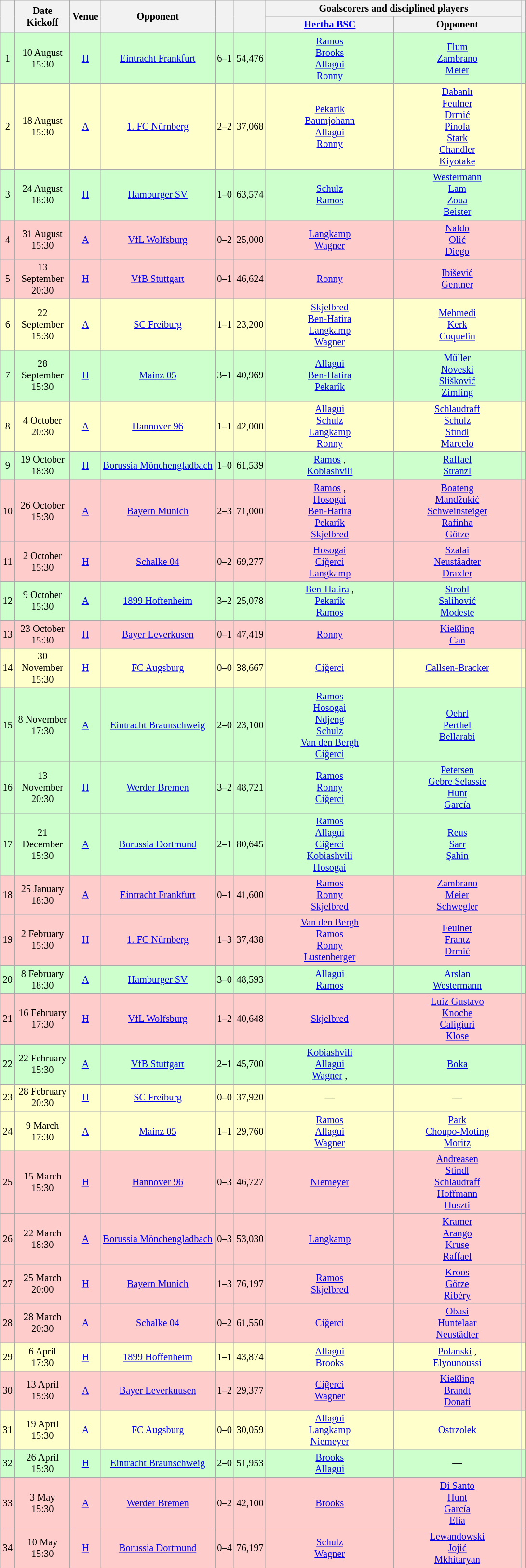<table class="wikitable" Style="text-align: center;font-size:85%">
<tr>
<th rowspan="2"></th>
<th rowspan="2" style="width:70px">Date<br>Kickoff</th>
<th rowspan="2">Venue</th>
<th rowspan="2">Opponent</th>
<th rowspan="2"></th>
<th rowspan="2"></th>
<th colspan="2">Goalscorers and disciplined players</th>
<th rowspan="2"></th>
</tr>
<tr>
<th style="width:170px"><a href='#'>Hertha BSC</a></th>
<th style="width:170px">Opponent</th>
</tr>
<tr style="background:#cfc">
<td>1</td>
<td>10 August<br>15:30</td>
<td><a href='#'>H</a></td>
<td><a href='#'>Eintracht Frankfurt</a></td>
<td>6–1</td>
<td>54,476</td>
<td><a href='#'>Ramos</a> <br><a href='#'>Brooks</a> <br><a href='#'>Allagui</a> <br><a href='#'>Ronny</a> </td>
<td><a href='#'>Flum</a> <br><a href='#'>Zambrano</a> <br><a href='#'>Meier</a> </td>
<td></td>
</tr>
<tr style="background:#ffc">
<td>2</td>
<td>18 August<br>15:30</td>
<td><a href='#'>A</a></td>
<td><a href='#'>1. FC Nürnberg</a></td>
<td>2–2</td>
<td>37,068</td>
<td><a href='#'>Pekarík</a> <br><a href='#'>Baumjohann</a> <br><a href='#'>Allagui</a> <br><a href='#'>Ronny</a>  </td>
<td><a href='#'>Dabanlı</a> <br><a href='#'>Feulner</a> <br><a href='#'>Drmić</a> <br><a href='#'>Pinola</a> <br><a href='#'>Stark</a> <br><a href='#'>Chandler</a> <br><a href='#'>Kiyotake</a> </td>
<td></td>
</tr>
<tr style="background:#cfc">
<td>3</td>
<td>24 August<br>18:30</td>
<td><a href='#'>H</a></td>
<td><a href='#'>Hamburger SV</a></td>
<td>1–0</td>
<td>63,574</td>
<td><a href='#'>Schulz</a> <br><a href='#'>Ramos</a> </td>
<td><a href='#'>Westermann</a> <br><a href='#'>Lam</a> <br><a href='#'>Zoua</a> <br><a href='#'>Beister</a> </td>
<td></td>
</tr>
<tr style="background:#fcc">
<td>4</td>
<td>31 August<br>15:30</td>
<td><a href='#'>A</a></td>
<td><a href='#'>VfL Wolfsburg</a></td>
<td>0–2</td>
<td>25,000</td>
<td><a href='#'>Langkamp</a> <br><a href='#'>Wagner</a> </td>
<td><a href='#'>Naldo</a> <br><a href='#'>Olić</a> <br><a href='#'>Diego</a> </td>
<td></td>
</tr>
<tr style="background:#fcc">
<td>5</td>
<td>13 September<br>20:30</td>
<td><a href='#'>H</a></td>
<td><a href='#'>VfB Stuttgart</a></td>
<td>0–1</td>
<td>46,624</td>
<td><a href='#'>Ronny</a>  </td>
<td><a href='#'>Ibišević</a> <br><a href='#'>Gentner</a> </td>
<td></td>
</tr>
<tr style="background:#ffc">
<td>6</td>
<td>22 September<br>15:30</td>
<td><a href='#'>A</a></td>
<td><a href='#'>SC Freiburg</a></td>
<td>1–1</td>
<td>23,200</td>
<td><a href='#'>Skjelbred</a>  <br><a href='#'>Ben-Hatira</a> <br><a href='#'>Langkamp</a> <br><a href='#'>Wagner</a> </td>
<td><a href='#'>Mehmedi</a> <br><a href='#'>Kerk</a> <br><a href='#'>Coquelin</a> </td>
<td></td>
</tr>
<tr style="background:#cfc">
<td>7</td>
<td>28 September<br>15:30</td>
<td><a href='#'>H</a></td>
<td><a href='#'>Mainz 05</a></td>
<td>3–1</td>
<td>40,969</td>
<td><a href='#'>Allagui</a> <br><a href='#'>Ben-Hatira</a> <br><a href='#'>Pekarík</a> </td>
<td><a href='#'>Müller</a>   <br><a href='#'>Noveski</a> <br><a href='#'>Slišković</a> <br><a href='#'>Zimling</a> </td>
<td></td>
</tr>
<tr style="background:#ffc">
<td>8</td>
<td>4 October<br>20:30</td>
<td><a href='#'>A</a></td>
<td><a href='#'>Hannover 96</a></td>
<td>1–1</td>
<td>42,000</td>
<td><a href='#'>Allagui</a> <br><a href='#'>Schulz</a> <br><a href='#'>Langkamp</a> <br><a href='#'>Ronny</a> </td>
<td><a href='#'>Schlaudraff</a> <br><a href='#'>Schulz</a><br><a href='#'>Stindl</a> <br><a href='#'>Marcelo</a> </td>
<td></td>
</tr>
<tr style="background:#cfc">
<td>9</td>
<td>19 October<br>18:30</td>
<td><a href='#'>H</a></td>
<td><a href='#'>Borussia Mönchengladbach</a></td>
<td>1–0</td>
<td>61,539</td>
<td><a href='#'>Ramos</a> , <br><a href='#'>Kobiashvili</a> </td>
<td><a href='#'>Raffael</a> <br><a href='#'>Stranzl</a>  </td>
<td></td>
</tr>
<tr style="background:#fcc">
<td>10</td>
<td>26 October<br>15:30</td>
<td><a href='#'>A</a></td>
<td><a href='#'>Bayern Munich</a></td>
<td>2–3</td>
<td>71,000</td>
<td><a href='#'>Ramos</a> , <br><a href='#'>Hosogai</a> <br><a href='#'>Ben-Hatira</a> <br><a href='#'>Pekarík</a> <br><a href='#'>Skjelbred</a> </td>
<td><a href='#'>Boateng</a> <br><a href='#'>Mandžukić</a> <br><a href='#'>Schweinsteiger</a> <br><a href='#'>Rafinha</a> <br><a href='#'>Götze</a> </td>
<td></td>
</tr>
<tr style="background:#fcc">
<td>11</td>
<td>2 October<br>15:30</td>
<td><a href='#'>H</a></td>
<td><a href='#'>Schalke 04</a></td>
<td>0–2</td>
<td>69,277</td>
<td><a href='#'>Hosogai</a> <br><a href='#'>Ciğerci</a> <br><a href='#'>Langkamp</a> </td>
<td><a href='#'>Szalai</a> <br><a href='#'>Neustäadter</a> <br><a href='#'>Draxler</a> </td>
<td></td>
</tr>
<tr style="background:#cfc">
<td>12</td>
<td>9 October<br>15:30</td>
<td><a href='#'>A</a></td>
<td><a href='#'>1899 Hoffenheim</a></td>
<td>3–2</td>
<td>25,078</td>
<td><a href='#'>Ben-Hatira</a> , <br><a href='#'>Pekarík</a> <br><a href='#'>Ramos</a> </td>
<td><a href='#'>Strobl</a> <br><a href='#'>Salihović</a> <br><a href='#'>Modeste</a> </td>
<td></td>
</tr>
<tr style="background:#fcc">
<td>13</td>
<td>23 October<br>15:30</td>
<td><a href='#'>H</a></td>
<td><a href='#'>Bayer Leverkusen</a></td>
<td>0–1</td>
<td>47,419</td>
<td><a href='#'>Ronny</a> </td>
<td><a href='#'>Kießling</a> <br><a href='#'>Can</a> </td>
<td></td>
</tr>
<tr style="background:#ffc">
<td>14</td>
<td>30 November<br>15:30</td>
<td><a href='#'>H</a></td>
<td><a href='#'>FC Augsburg</a></td>
<td>0–0</td>
<td>38,667</td>
<td><a href='#'>Ciğerci</a> </td>
<td><a href='#'>Callsen-Bracker</a> </td>
<td></td>
</tr>
<tr style="background:#cfc">
<td>15</td>
<td>8 November<br>17:30</td>
<td><a href='#'>A</a></td>
<td><a href='#'>Eintracht Braunschweig</a></td>
<td>2–0</td>
<td>23,100</td>
<td><a href='#'>Ramos</a> <br><a href='#'>Hosogai</a> <br><a href='#'>Ndjeng</a> <br><a href='#'>Schulz</a> <br><a href='#'>Van den Bergh</a> <br><a href='#'>Ciğerci</a> </td>
<td><a href='#'>Oehrl</a> <br><a href='#'>Perthel</a>  <br><a href='#'>Bellarabi</a> </td>
<td></td>
</tr>
<tr style="background:#cfc">
<td>16</td>
<td>13 November<br>20:30</td>
<td><a href='#'>H</a></td>
<td><a href='#'>Werder Bremen</a></td>
<td>3–2</td>
<td>48,721</td>
<td><a href='#'>Ramos</a> <br><a href='#'>Ronny</a> <br><a href='#'>Ciğerci</a> </td>
<td><a href='#'>Petersen</a> <br><a href='#'>Gebre Selassie</a> <br><a href='#'>Hunt</a> <br><a href='#'>García</a> </td>
<td></td>
</tr>
<tr style="background:#cfc">
<td>17</td>
<td>21 December<br>15:30</td>
<td><a href='#'>A</a></td>
<td><a href='#'>Borussia Dortmund</a></td>
<td>2–1</td>
<td>80,645</td>
<td><a href='#'>Ramos</a> <br><a href='#'>Allagui</a> <br><a href='#'>Ciğerci</a> <br><a href='#'>Kobiashvili</a> <br><a href='#'>Hosogai</a> </td>
<td><a href='#'>Reus</a> <br><a href='#'>Sarr</a> <br><a href='#'>Şahin</a> </td>
<td></td>
</tr>
<tr style="background:#fcc">
<td>18</td>
<td>25 January<br>18:30</td>
<td><a href='#'>A</a></td>
<td><a href='#'>Eintracht Frankfurt</a></td>
<td>0–1</td>
<td>41,600</td>
<td><a href='#'>Ramos</a> <br><a href='#'>Ronny</a> <br><a href='#'>Skjelbred</a> </td>
<td><a href='#'>Zambrano</a> <br><a href='#'>Meier</a> <br><a href='#'>Schwegler</a> </td>
<td></td>
</tr>
<tr style="background:#fcc">
<td>19</td>
<td>2 February<br>15:30</td>
<td><a href='#'>H</a></td>
<td><a href='#'>1. FC Nürnberg</a></td>
<td>1–3</td>
<td>37,438</td>
<td><a href='#'>Van den Bergh</a> <br><a href='#'>Ramos</a> <br><a href='#'>Ronny</a> <br><a href='#'>Lustenberger</a> </td>
<td><a href='#'>Feulner</a> <br><a href='#'>Frantz</a> <br><a href='#'>Drmić</a> </td>
<td></td>
</tr>
<tr style="background:#cfc">
<td>20</td>
<td>8 February<br>18:30</td>
<td><a href='#'>A</a></td>
<td><a href='#'>Hamburger SV</a></td>
<td>3–0</td>
<td>48,593</td>
<td><a href='#'>Allagui</a> <br><a href='#'>Ramos</a> </td>
<td><a href='#'>Arslan</a> <br><a href='#'>Westermann</a> </td>
<td></td>
</tr>
<tr style="background:#fcc">
<td>21</td>
<td>16 February<br>17:30</td>
<td><a href='#'>H</a></td>
<td><a href='#'>VfL Wolfsburg</a></td>
<td>1–2</td>
<td>40,648</td>
<td><a href='#'>Skjelbred</a> </td>
<td><a href='#'>Luiz Gustavo</a> <br><a href='#'>Knoche</a> <br><a href='#'>Caligiuri</a> <br><a href='#'>Klose</a> </td>
<td></td>
</tr>
<tr style="background:#cfc">
<td>22</td>
<td>22 February<br>15:30</td>
<td><a href='#'>A</a></td>
<td><a href='#'>VfB Stuttgart</a></td>
<td>2–1</td>
<td>45,700</td>
<td><a href='#'>Kobiashvili</a> <br><a href='#'>Allagui</a> <br><a href='#'>Wagner</a> , </td>
<td><a href='#'>Boka</a> </td>
<td></td>
</tr>
<tr style="background:#ffc">
<td>23</td>
<td>28 February<br>20:30</td>
<td><a href='#'>H</a></td>
<td><a href='#'>SC Freiburg</a></td>
<td>0–0</td>
<td>37,920</td>
<td>—</td>
<td>—</td>
<td></td>
</tr>
<tr style="background:#ffc">
<td>24</td>
<td>9 March<br>17:30</td>
<td><a href='#'>A</a></td>
<td><a href='#'>Mainz 05</a></td>
<td>1–1</td>
<td>29,760</td>
<td><a href='#'>Ramos</a> <br><a href='#'>Allagui</a> <br><a href='#'>Wagner</a> </td>
<td><a href='#'>Park</a> <br><a href='#'>Choupo-Moting</a> <br><a href='#'>Moritz</a> </td>
<td></td>
</tr>
<tr style="background:#fcc">
<td>25</td>
<td>15 March<br>15:30</td>
<td><a href='#'>H</a></td>
<td><a href='#'>Hannover 96</a></td>
<td>0–3</td>
<td>46,727</td>
<td><a href='#'>Niemeyer</a> </td>
<td><a href='#'>Andreasen</a> <br><a href='#'>Stindl</a> <br><a href='#'>Schlaudraff</a> <br><a href='#'>Hoffmann</a> <br><a href='#'>Huszti</a> </td>
<td></td>
</tr>
<tr style="background:#fcc">
<td>26</td>
<td>22 March<br>18:30</td>
<td><a href='#'>A</a></td>
<td><a href='#'>Borussia Mönchengladbach</a></td>
<td>0–3</td>
<td>53,030</td>
<td><a href='#'>Langkamp</a> </td>
<td><a href='#'>Kramer</a> <br><a href='#'>Arango</a> <br><a href='#'>Kruse</a> <br><a href='#'>Raffael</a> </td>
<td></td>
</tr>
<tr style="background:#fcc">
<td>27</td>
<td>25 March<br>20:00</td>
<td><a href='#'>H</a></td>
<td><a href='#'>Bayern Munich</a></td>
<td>1–3</td>
<td>76,197</td>
<td><a href='#'>Ramos</a> <br><a href='#'>Skjelbred</a> </td>
<td><a href='#'>Kroos</a> <br><a href='#'>Götze</a> <br><a href='#'>Ribéry</a> </td>
<td></td>
</tr>
<tr style="background:#fcc">
<td>28</td>
<td>28 March<br>20:30</td>
<td><a href='#'>A</a></td>
<td><a href='#'>Schalke 04</a></td>
<td>0–2</td>
<td>61,550</td>
<td><a href='#'>Ciğerci</a> </td>
<td><a href='#'>Obasi</a> <br><a href='#'>Huntelaar</a> <br><a href='#'>Neustädter</a> </td>
<td></td>
</tr>
<tr style="background:#ffc">
<td>29</td>
<td>6 April<br>17:30</td>
<td><a href='#'>H</a></td>
<td><a href='#'>1899 Hoffenheim</a></td>
<td>1–1</td>
<td>43,874</td>
<td><a href='#'>Allagui</a> <br><a href='#'>Brooks</a> </td>
<td><a href='#'>Polanski</a> , <br><a href='#'>Elyounoussi</a> </td>
<td></td>
</tr>
<tr style="background:#fcc">
<td>30</td>
<td>13 April<br>15:30</td>
<td><a href='#'>A</a></td>
<td><a href='#'>Bayer Leverkuusen</a></td>
<td>1–2</td>
<td>29,377</td>
<td><a href='#'>Ciğerci</a> <br><a href='#'>Wagner</a> </td>
<td><a href='#'>Kießling</a> <br><a href='#'>Brandt</a> <br><a href='#'>Donati</a> </td>
<td></td>
</tr>
<tr style="background:#ffc">
<td>31</td>
<td>19 April<br>15:30</td>
<td><a href='#'>A</a></td>
<td><a href='#'>FC Augsburg</a></td>
<td>0–0</td>
<td>30,059</td>
<td><a href='#'>Allagui</a> <br><a href='#'>Langkamp</a> <br><a href='#'>Niemeyer</a> </td>
<td><a href='#'>Ostrzolek</a> </td>
<td></td>
</tr>
<tr style="background:#cfc">
<td>32</td>
<td>26 April<br>15:30</td>
<td><a href='#'>H</a></td>
<td><a href='#'>Eintracht Braunschweig</a></td>
<td>2–0</td>
<td>51,953</td>
<td><a href='#'>Brooks</a> <br><a href='#'>Allagui</a> </td>
<td>—</td>
<td></td>
</tr>
<tr style="background:#fcc">
<td>33</td>
<td>3 May<br>15:30</td>
<td><a href='#'>A</a></td>
<td><a href='#'>Werder Bremen</a></td>
<td>0–2</td>
<td>42,100</td>
<td><a href='#'>Brooks</a> </td>
<td><a href='#'>Di Santo</a> <br><a href='#'>Hunt</a> <br><a href='#'>García</a> <br><a href='#'>Elia</a> </td>
<td></td>
</tr>
<tr style="background:#fcc">
<td>34</td>
<td>10 May<br>15:30</td>
<td><a href='#'>H</a></td>
<td><a href='#'>Borussia Dortmund</a></td>
<td>0–4</td>
<td>76,197</td>
<td><a href='#'>Schulz</a> <br><a href='#'>Wagner</a> </td>
<td><a href='#'>Lewandowski</a> <br><a href='#'>Jojić</a> <br><a href='#'>Mkhitaryan</a> </td>
<td></td>
</tr>
</table>
